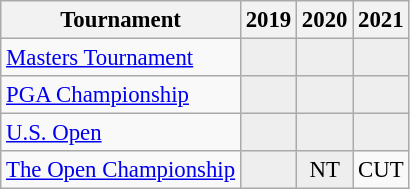<table class="wikitable" style="font-size:95%;text-align:center;">
<tr>
<th>Tournament</th>
<th>2019</th>
<th>2020</th>
<th>2021</th>
</tr>
<tr>
<td align=left><a href='#'>Masters Tournament</a></td>
<td style="background:#eeeeee;"></td>
<td style="background:#eeeeee;"></td>
<td style="background:#eeeeee;"></td>
</tr>
<tr>
<td align=left><a href='#'>PGA Championship</a></td>
<td style="background:#eeeeee;"></td>
<td style="background:#eeeeee;"></td>
<td style="background:#eeeeee;"></td>
</tr>
<tr>
<td align=left><a href='#'>U.S. Open</a></td>
<td style="background:#eeeeee;"></td>
<td style="background:#eeeeee;"></td>
<td style="background:#eeeeee;"></td>
</tr>
<tr>
<td align=left><a href='#'>The Open Championship</a></td>
<td style="background:#eeeeee;"></td>
<td style="background:#eeeeee;">NT</td>
<td>CUT</td>
</tr>
</table>
